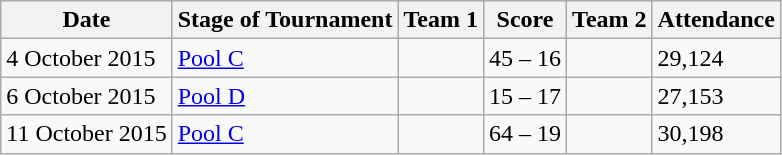<table class="wikitable">
<tr>
<th>Date</th>
<th>Stage of Tournament</th>
<th>Team 1</th>
<th>Score</th>
<th>Team 2</th>
<th>Attendance</th>
</tr>
<tr>
<td>4 October 2015</td>
<td><a href='#'>Pool C</a></td>
<td align=right></td>
<td>45 – 16</td>
<td></td>
<td>29,124</td>
</tr>
<tr>
<td>6 October 2015</td>
<td><a href='#'>Pool D</a></td>
<td align=right></td>
<td>15 – 17</td>
<td></td>
<td>27,153</td>
</tr>
<tr>
<td>11 October 2015</td>
<td><a href='#'>Pool C</a></td>
<td align=right></td>
<td>64 – 19</td>
<td></td>
<td>30,198</td>
</tr>
</table>
